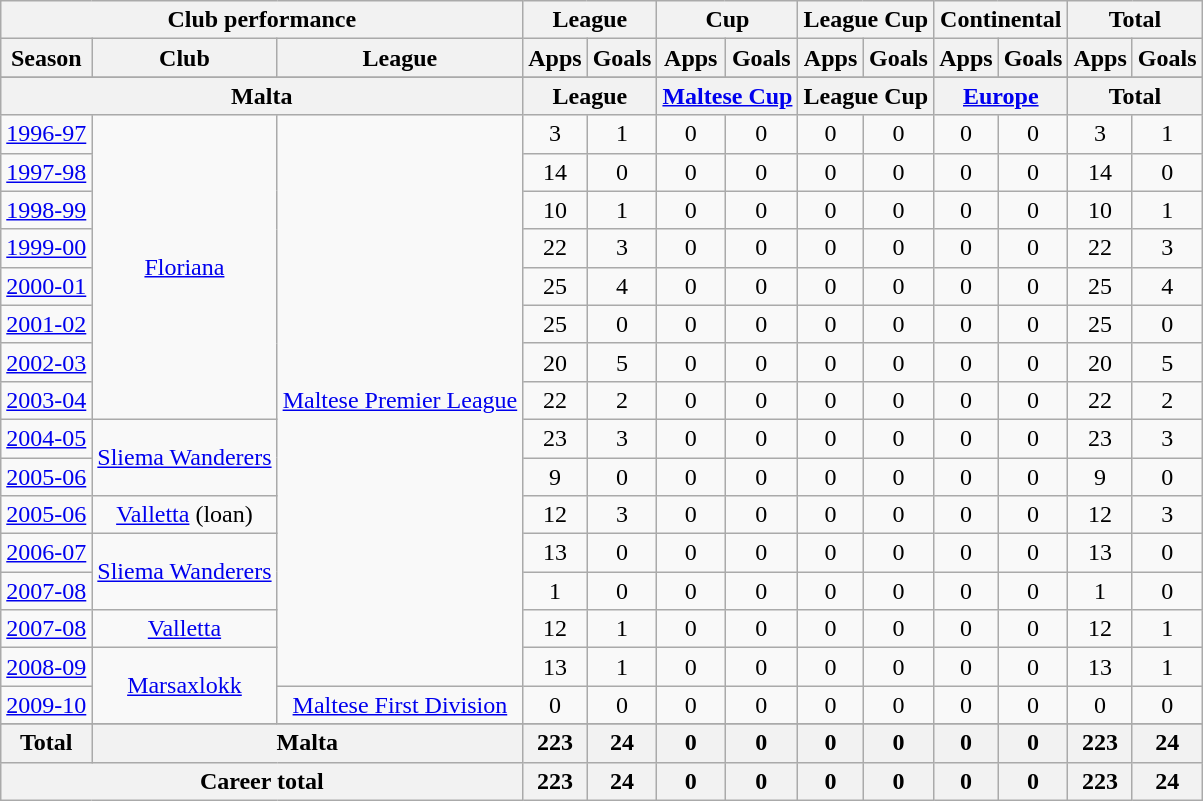<table class="wikitable" style="text-align:center">
<tr>
<th colspan=3>Club performance</th>
<th colspan=2>League</th>
<th colspan=2>Cup</th>
<th colspan=2>League Cup</th>
<th colspan=2>Continental</th>
<th colspan=2>Total</th>
</tr>
<tr>
<th>Season</th>
<th>Club</th>
<th>League</th>
<th>Apps</th>
<th>Goals</th>
<th>Apps</th>
<th>Goals</th>
<th>Apps</th>
<th>Goals</th>
<th>Apps</th>
<th>Goals</th>
<th>Apps</th>
<th>Goals</th>
</tr>
<tr>
</tr>
<tr>
<th colspan=3>Malta</th>
<th colspan=2>League</th>
<th colspan=2><a href='#'>Maltese Cup</a></th>
<th colspan=2>League Cup</th>
<th colspan=2><a href='#'>Europe</a></th>
<th colspan=2>Total</th>
</tr>
<tr>
<td><a href='#'>1996-97</a></td>
<td rowspan="8"><a href='#'>Floriana</a></td>
<td rowspan="15"><a href='#'>Maltese Premier League</a></td>
<td>3</td>
<td>1</td>
<td>0</td>
<td>0</td>
<td>0</td>
<td>0</td>
<td>0</td>
<td>0</td>
<td>3</td>
<td>1</td>
</tr>
<tr>
<td><a href='#'>1997-98</a></td>
<td>14</td>
<td>0</td>
<td>0</td>
<td>0</td>
<td>0</td>
<td>0</td>
<td>0</td>
<td>0</td>
<td>14</td>
<td>0</td>
</tr>
<tr>
<td><a href='#'>1998-99</a></td>
<td>10</td>
<td>1</td>
<td>0</td>
<td>0</td>
<td>0</td>
<td>0</td>
<td>0</td>
<td>0</td>
<td>10</td>
<td>1</td>
</tr>
<tr>
<td><a href='#'>1999-00</a></td>
<td>22</td>
<td>3</td>
<td>0</td>
<td>0</td>
<td>0</td>
<td>0</td>
<td>0</td>
<td>0</td>
<td>22</td>
<td>3</td>
</tr>
<tr>
<td><a href='#'>2000-01</a></td>
<td>25</td>
<td>4</td>
<td>0</td>
<td>0</td>
<td>0</td>
<td>0</td>
<td>0</td>
<td>0</td>
<td>25</td>
<td>4</td>
</tr>
<tr>
<td><a href='#'>2001-02</a></td>
<td>25</td>
<td>0</td>
<td>0</td>
<td>0</td>
<td>0</td>
<td>0</td>
<td>0</td>
<td>0</td>
<td>25</td>
<td>0</td>
</tr>
<tr>
<td><a href='#'>2002-03</a></td>
<td>20</td>
<td>5</td>
<td>0</td>
<td>0</td>
<td>0</td>
<td>0</td>
<td>0</td>
<td>0</td>
<td>20</td>
<td>5</td>
</tr>
<tr>
<td><a href='#'>2003-04</a></td>
<td>22</td>
<td>2</td>
<td>0</td>
<td>0</td>
<td>0</td>
<td>0</td>
<td>0</td>
<td>0</td>
<td>22</td>
<td>2</td>
</tr>
<tr>
<td><a href='#'>2004-05</a></td>
<td rowspan="2"><a href='#'>Sliema Wanderers</a></td>
<td>23</td>
<td>3</td>
<td>0</td>
<td>0</td>
<td>0</td>
<td>0</td>
<td>0</td>
<td>0</td>
<td>23</td>
<td>3</td>
</tr>
<tr>
<td><a href='#'>2005-06</a></td>
<td>9</td>
<td>0</td>
<td>0</td>
<td>0</td>
<td>0</td>
<td>0</td>
<td>0</td>
<td>0</td>
<td>9</td>
<td>0</td>
</tr>
<tr>
<td><a href='#'>2005-06</a></td>
<td rowspan="1"><a href='#'>Valletta</a> (loan)</td>
<td>12</td>
<td>3</td>
<td>0</td>
<td>0</td>
<td>0</td>
<td>0</td>
<td>0</td>
<td>0</td>
<td>12</td>
<td>3</td>
</tr>
<tr>
<td><a href='#'>2006-07</a></td>
<td rowspan="2"><a href='#'>Sliema Wanderers</a></td>
<td>13</td>
<td>0</td>
<td>0</td>
<td>0</td>
<td>0</td>
<td>0</td>
<td>0</td>
<td>0</td>
<td>13</td>
<td>0</td>
</tr>
<tr>
<td><a href='#'>2007-08</a></td>
<td>1</td>
<td>0</td>
<td>0</td>
<td>0</td>
<td>0</td>
<td>0</td>
<td>0</td>
<td>0</td>
<td>1</td>
<td>0</td>
</tr>
<tr>
<td><a href='#'>2007-08</a></td>
<td rowspan="1"><a href='#'>Valletta</a></td>
<td>12</td>
<td>1</td>
<td>0</td>
<td>0</td>
<td>0</td>
<td>0</td>
<td>0</td>
<td>0</td>
<td>12</td>
<td>1</td>
</tr>
<tr>
<td><a href='#'>2008-09</a></td>
<td rowspan="2"><a href='#'>Marsaxlokk</a></td>
<td>13</td>
<td>1</td>
<td>0</td>
<td>0</td>
<td>0</td>
<td>0</td>
<td>0</td>
<td>0</td>
<td>13</td>
<td>1</td>
</tr>
<tr>
<td><a href='#'>2009-10</a></td>
<td rowspan="1"><a href='#'>Maltese First Division</a></td>
<td>0</td>
<td>0</td>
<td>0</td>
<td>0</td>
<td>0</td>
<td>0</td>
<td>0</td>
<td>0</td>
<td>0</td>
<td>0</td>
</tr>
<tr>
</tr>
<tr>
<th rowspan=1>Total</th>
<th colspan=2>Malta</th>
<th>223</th>
<th>24</th>
<th>0</th>
<th>0</th>
<th>0</th>
<th>0</th>
<th>0</th>
<th>0</th>
<th>223</th>
<th>24</th>
</tr>
<tr>
<th colspan=3>Career total</th>
<th>223</th>
<th>24</th>
<th>0</th>
<th>0</th>
<th>0</th>
<th>0</th>
<th>0</th>
<th>0</th>
<th>223</th>
<th>24</th>
</tr>
</table>
